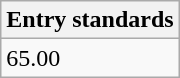<table class="wikitable" border="1" align="upright">
<tr>
<th>Entry standards</th>
</tr>
<tr>
<td>65.00</td>
</tr>
</table>
